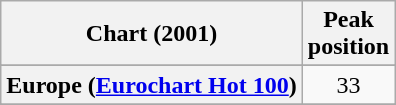<table class="wikitable sortable plainrowheaders" style="text-align:center">
<tr>
<th>Chart (2001)</th>
<th>Peak<br>position</th>
</tr>
<tr>
</tr>
<tr>
<th scope="row">Europe (<a href='#'>Eurochart Hot 100</a>)</th>
<td>33</td>
</tr>
<tr>
</tr>
<tr>
</tr>
<tr>
</tr>
<tr>
</tr>
<tr>
</tr>
<tr>
</tr>
<tr>
</tr>
</table>
